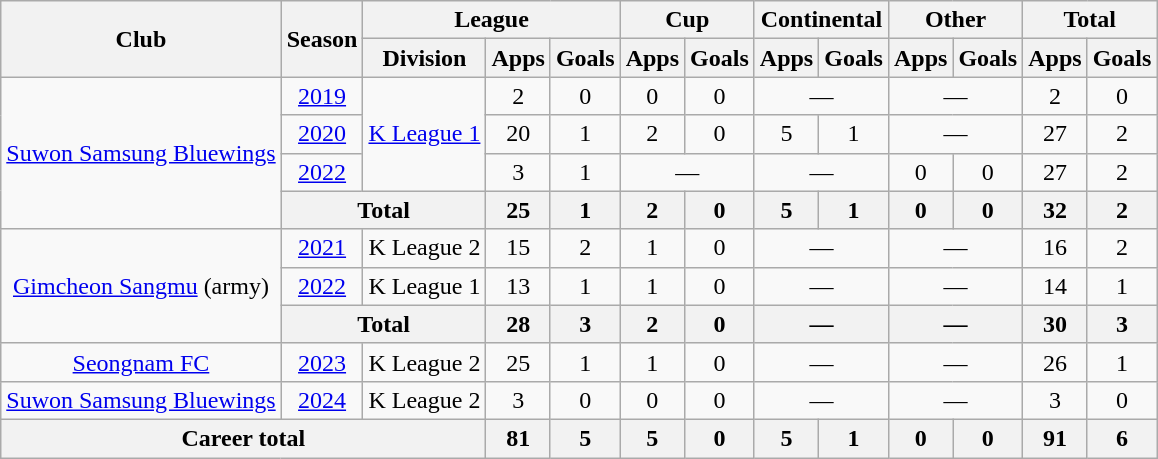<table class="wikitable" style="text-align: center">
<tr>
<th rowspan="2">Club</th>
<th rowspan="2">Season</th>
<th colspan="3">League</th>
<th colspan="2">Cup</th>
<th colspan="2">Continental</th>
<th colspan="2">Other</th>
<th colspan="2">Total</th>
</tr>
<tr>
<th>Division</th>
<th>Apps</th>
<th>Goals</th>
<th>Apps</th>
<th>Goals</th>
<th>Apps</th>
<th>Goals</th>
<th>Apps</th>
<th>Goals</th>
<th>Apps</th>
<th>Goals</th>
</tr>
<tr>
<td rowspan="4"><a href='#'>Suwon Samsung Bluewings</a></td>
<td><a href='#'>2019</a></td>
<td rowspan="3"><a href='#'>K League 1</a></td>
<td>2</td>
<td>0</td>
<td>0</td>
<td>0</td>
<td colspan="2">—</td>
<td colspan="2">—</td>
<td>2</td>
<td>0</td>
</tr>
<tr>
<td><a href='#'>2020</a></td>
<td>20</td>
<td>1</td>
<td>2</td>
<td>0</td>
<td>5</td>
<td>1</td>
<td colspan="2">—</td>
<td>27</td>
<td>2</td>
</tr>
<tr>
<td><a href='#'>2022</a></td>
<td>3</td>
<td>1</td>
<td colspan="2">—</td>
<td colspan="2">—</td>
<td>0</td>
<td>0</td>
<td>27</td>
<td>2</td>
</tr>
<tr>
<th colspan=2>Total</th>
<th>25</th>
<th>1</th>
<th>2</th>
<th>0</th>
<th>5</th>
<th>1</th>
<th>0</th>
<th>0</th>
<th>32</th>
<th>2</th>
</tr>
<tr>
<td rowspan="3"><a href='#'>Gimcheon Sangmu</a> (army)</td>
<td><a href='#'>2021</a></td>
<td>K League 2</td>
<td>15</td>
<td>2</td>
<td>1</td>
<td>0</td>
<td colspan="2">—</td>
<td colspan="2">—</td>
<td>16</td>
<td>2</td>
</tr>
<tr>
<td><a href='#'>2022</a></td>
<td>K League 1</td>
<td>13</td>
<td>1</td>
<td>1</td>
<td>0</td>
<td colspan="2">—</td>
<td colspan="2">—</td>
<td>14</td>
<td>1</td>
</tr>
<tr>
<th colspan=2>Total</th>
<th>28</th>
<th>3</th>
<th>2</th>
<th>0</th>
<th colspan="2">—</th>
<th colspan="2">—</th>
<th>30</th>
<th>3</th>
</tr>
<tr>
<td><a href='#'>Seongnam FC</a></td>
<td><a href='#'>2023</a></td>
<td>K League 2</td>
<td>25</td>
<td>1</td>
<td>1</td>
<td>0</td>
<td colspan="2">—</td>
<td colspan="2">—</td>
<td>26</td>
<td>1</td>
</tr>
<tr>
<td><a href='#'>Suwon Samsung Bluewings</a></td>
<td><a href='#'>2024</a></td>
<td>K League 2</td>
<td>3</td>
<td>0</td>
<td>0</td>
<td>0</td>
<td colspan="2">—</td>
<td colspan="2">—</td>
<td>3</td>
<td>0</td>
</tr>
<tr>
<th colspan=3>Career total</th>
<th>81</th>
<th>5</th>
<th>5</th>
<th>0</th>
<th>5</th>
<th>1</th>
<th>0</th>
<th>0</th>
<th>91</th>
<th>6</th>
</tr>
</table>
